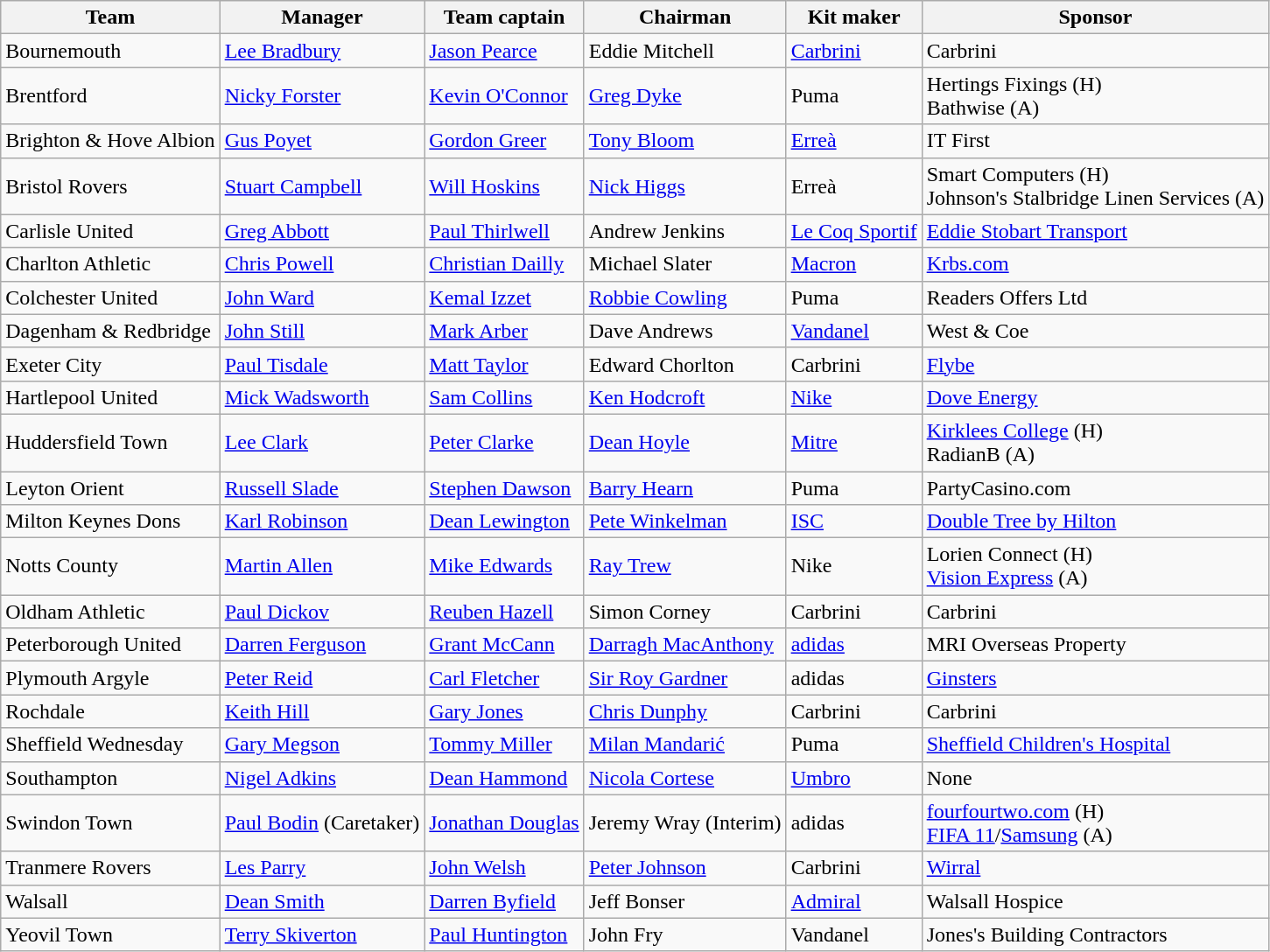<table class="wikitable">
<tr>
<th>Team</th>
<th>Manager</th>
<th>Team captain</th>
<th>Chairman</th>
<th>Kit maker</th>
<th>Sponsor</th>
</tr>
<tr>
<td>Bournemouth</td>
<td> <a href='#'>Lee Bradbury</a></td>
<td> <a href='#'>Jason Pearce</a></td>
<td> Eddie Mitchell</td>
<td><a href='#'>Carbrini</a></td>
<td>Carbrini</td>
</tr>
<tr>
<td>Brentford</td>
<td> <a href='#'>Nicky Forster</a></td>
<td> <a href='#'>Kevin O'Connor</a></td>
<td> <a href='#'>Greg Dyke</a></td>
<td>Puma</td>
<td>Hertings Fixings (H)<br>Bathwise (A)</td>
</tr>
<tr>
<td>Brighton & Hove Albion</td>
<td> <a href='#'>Gus Poyet</a></td>
<td> <a href='#'>Gordon Greer</a></td>
<td> <a href='#'>Tony Bloom</a></td>
<td><a href='#'>Erreà</a></td>
<td>IT First</td>
</tr>
<tr>
<td>Bristol Rovers</td>
<td> <a href='#'>Stuart Campbell</a></td>
<td> <a href='#'>Will Hoskins</a></td>
<td> <a href='#'>Nick Higgs</a></td>
<td>Erreà</td>
<td>Smart Computers (H)<br>Johnson's Stalbridge Linen Services (A)</td>
</tr>
<tr>
<td>Carlisle United</td>
<td> <a href='#'>Greg Abbott</a></td>
<td> <a href='#'>Paul Thirlwell</a></td>
<td> Andrew Jenkins</td>
<td><a href='#'>Le Coq Sportif</a></td>
<td><a href='#'>Eddie Stobart Transport</a></td>
</tr>
<tr>
<td>Charlton Athletic</td>
<td> <a href='#'>Chris Powell</a></td>
<td> <a href='#'>Christian Dailly</a></td>
<td> Michael Slater</td>
<td><a href='#'>Macron</a></td>
<td><a href='#'>Krbs.com</a></td>
</tr>
<tr>
<td>Colchester United</td>
<td> <a href='#'>John Ward</a></td>
<td> <a href='#'>Kemal Izzet</a></td>
<td> <a href='#'>Robbie Cowling</a></td>
<td>Puma</td>
<td>Readers Offers Ltd</td>
</tr>
<tr>
<td>Dagenham & Redbridge</td>
<td> <a href='#'>John Still</a></td>
<td> <a href='#'>Mark Arber</a></td>
<td> Dave Andrews</td>
<td><a href='#'>Vandanel</a></td>
<td>West & Coe</td>
</tr>
<tr>
<td>Exeter City</td>
<td> <a href='#'>Paul Tisdale</a></td>
<td> <a href='#'>Matt Taylor</a></td>
<td> Edward Chorlton</td>
<td>Carbrini</td>
<td><a href='#'>Flybe</a></td>
</tr>
<tr>
<td>Hartlepool United</td>
<td> <a href='#'>Mick Wadsworth</a></td>
<td> <a href='#'>Sam Collins</a></td>
<td> <a href='#'>Ken Hodcroft</a></td>
<td><a href='#'>Nike</a></td>
<td><a href='#'>Dove Energy</a></td>
</tr>
<tr>
<td>Huddersfield Town</td>
<td> <a href='#'>Lee Clark</a></td>
<td> <a href='#'>Peter Clarke</a></td>
<td> <a href='#'>Dean Hoyle</a></td>
<td><a href='#'>Mitre</a></td>
<td><a href='#'>Kirklees College</a> (H)<br>RadianB (A)</td>
</tr>
<tr>
<td>Leyton Orient</td>
<td> <a href='#'>Russell Slade</a></td>
<td> <a href='#'>Stephen Dawson</a></td>
<td> <a href='#'>Barry Hearn</a></td>
<td>Puma</td>
<td>PartyCasino.com</td>
</tr>
<tr>
<td>Milton Keynes Dons</td>
<td> <a href='#'>Karl Robinson</a></td>
<td> <a href='#'>Dean Lewington</a></td>
<td> <a href='#'>Pete Winkelman</a></td>
<td><a href='#'>ISC</a></td>
<td><a href='#'>Double Tree by Hilton</a></td>
</tr>
<tr>
<td>Notts County</td>
<td> <a href='#'>Martin Allen</a></td>
<td> <a href='#'>Mike Edwards</a></td>
<td> <a href='#'>Ray Trew</a></td>
<td>Nike</td>
<td>Lorien Connect (H)<br> <a href='#'>Vision Express</a> (A)</td>
</tr>
<tr>
<td>Oldham Athletic</td>
<td> <a href='#'>Paul Dickov</a></td>
<td> <a href='#'>Reuben Hazell</a></td>
<td> Simon Corney</td>
<td>Carbrini</td>
<td>Carbrini</td>
</tr>
<tr>
<td>Peterborough United</td>
<td> <a href='#'>Darren Ferguson</a></td>
<td> <a href='#'>Grant McCann</a></td>
<td> <a href='#'>Darragh MacAnthony</a></td>
<td><a href='#'>adidas</a></td>
<td>MRI Overseas Property</td>
</tr>
<tr>
<td>Plymouth Argyle</td>
<td> <a href='#'>Peter Reid</a></td>
<td> <a href='#'>Carl Fletcher</a></td>
<td> <a href='#'>Sir Roy Gardner</a></td>
<td>adidas</td>
<td><a href='#'>Ginsters</a></td>
</tr>
<tr>
<td>Rochdale</td>
<td> <a href='#'>Keith Hill</a></td>
<td> <a href='#'>Gary Jones</a></td>
<td> <a href='#'>Chris Dunphy</a></td>
<td>Carbrini</td>
<td>Carbrini</td>
</tr>
<tr>
<td>Sheffield Wednesday</td>
<td> <a href='#'>Gary Megson</a></td>
<td> <a href='#'>Tommy Miller</a></td>
<td> <a href='#'>Milan Mandarić</a></td>
<td>Puma</td>
<td><a href='#'>Sheffield Children's Hospital</a></td>
</tr>
<tr>
<td>Southampton</td>
<td> <a href='#'>Nigel Adkins</a></td>
<td> <a href='#'>Dean Hammond</a></td>
<td> <a href='#'>Nicola Cortese</a></td>
<td><a href='#'>Umbro</a></td>
<td>None</td>
</tr>
<tr>
<td>Swindon Town</td>
<td> <a href='#'>Paul Bodin</a> (Caretaker)</td>
<td> <a href='#'>Jonathan Douglas</a></td>
<td> Jeremy Wray (Interim)</td>
<td>adidas</td>
<td><a href='#'>fourfourtwo.com</a> (H)<br><a href='#'>FIFA 11</a>/<a href='#'>Samsung</a> (A)</td>
</tr>
<tr>
<td>Tranmere Rovers</td>
<td> <a href='#'>Les Parry</a></td>
<td> <a href='#'>John Welsh</a></td>
<td> <a href='#'>Peter Johnson</a></td>
<td>Carbrini</td>
<td><a href='#'>Wirral</a></td>
</tr>
<tr>
<td>Walsall</td>
<td> <a href='#'>Dean Smith</a></td>
<td> <a href='#'>Darren Byfield</a></td>
<td> Jeff Bonser</td>
<td><a href='#'>Admiral</a></td>
<td>Walsall Hospice</td>
</tr>
<tr>
<td>Yeovil Town</td>
<td> <a href='#'>Terry Skiverton</a></td>
<td> <a href='#'>Paul Huntington</a></td>
<td> John Fry</td>
<td>Vandanel</td>
<td>Jones's Building Contractors</td>
</tr>
</table>
